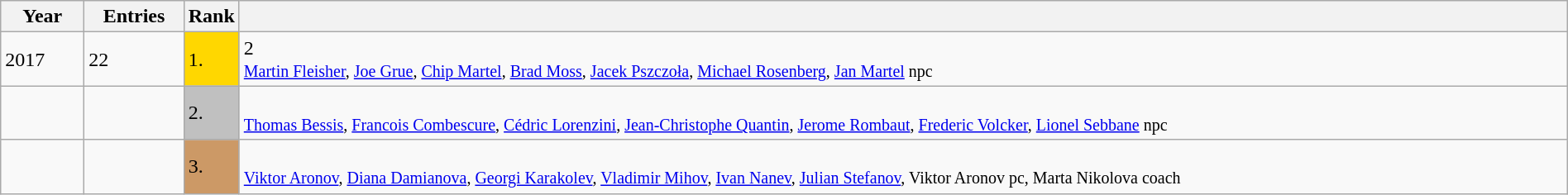<table class="wikitable" style="width:100%;">
<tr>
<th>Year</th>
<th>Entries</th>
<th>Rank</th>
<th></th>
</tr>
<tr>
<td width=60>2017  </td>
<td>22</td>
<td style="background:gold; width:30px;">1.</td>
<td> 2 <br><small><a href='#'>Martin Fleisher</a>, <a href='#'>Joe Grue</a>, <a href='#'>Chip Martel</a>, <a href='#'>Brad Moss</a>, <a href='#'>Jacek Pszczoła</a>, <a href='#'>Michael Rosenberg</a>, <a href='#'>Jan Martel</a> npc</small></td>
</tr>
<tr>
<td></td>
<td></td>
<td style="background:silver;">2.</td>
<td> <br><small><a href='#'>Thomas Bessis</a>, <a href='#'>Francois Combescure</a>, <a href='#'>Cédric Lorenzini</a>, <a href='#'>Jean-Christophe Quantin</a>, <a href='#'>Jerome Rombaut</a>, <a href='#'>Frederic Volcker</a>, <a href='#'>Lionel Sebbane</a> npc</small></td>
</tr>
<tr>
<td></td>
<td></td>
<td style="background:#c96;">3.</td>
<td> <br><small><a href='#'>Viktor Aronov</a>, <a href='#'>Diana Damianova</a>, <a href='#'>Georgi Karakolev</a>, <a href='#'>Vladimir Mihov</a>, <a href='#'>Ivan Nanev</a>, <a href='#'>Julian Stefanov</a>, Viktor Aronov pc, Marta Nikolova coach</small></td>
</tr>
</table>
